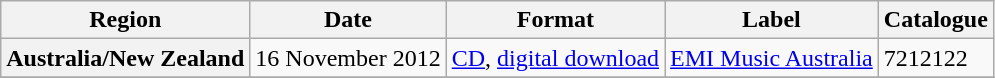<table class="wikitable plainrowheaders">
<tr>
<th scope="col">Region</th>
<th scope="col">Date</th>
<th scope="col">Format</th>
<th scope="col">Label</th>
<th scope="col">Catalogue</th>
</tr>
<tr>
<th scope="row">Australia/New Zealand</th>
<td>16 November 2012</td>
<td><a href='#'>CD</a>, <a href='#'>digital download</a></td>
<td><a href='#'>EMI Music Australia</a></td>
<td>7212122</td>
</tr>
<tr>
</tr>
</table>
